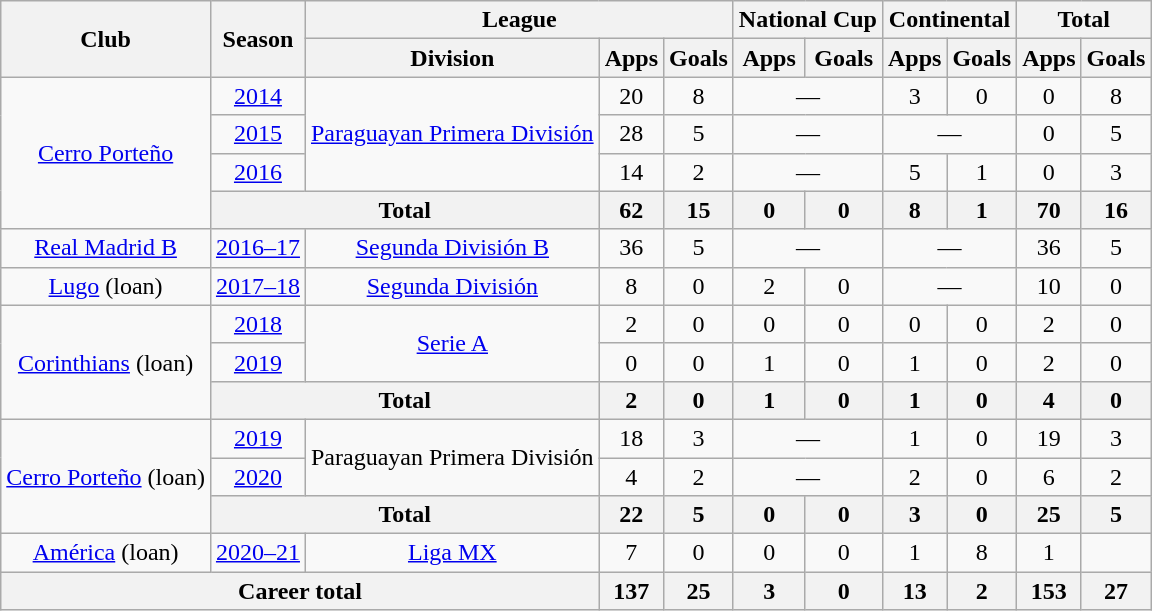<table class="wikitable" style="text-align:center">
<tr>
<th rowspan="2">Club</th>
<th rowspan="2">Season</th>
<th colspan="3">League</th>
<th colspan="2">National Cup</th>
<th colspan="2">Continental</th>
<th colspan="2">Total</th>
</tr>
<tr>
<th>Division</th>
<th>Apps</th>
<th>Goals</th>
<th>Apps</th>
<th>Goals</th>
<th>Apps</th>
<th>Goals</th>
<th>Apps</th>
<th>Goals</th>
</tr>
<tr>
<td rowspan="4"><a href='#'>Cerro Porteño</a></td>
<td><a href='#'>2014</a></td>
<td rowspan="3"><a href='#'>Paraguayan Primera División</a></td>
<td>20</td>
<td>8</td>
<td colspan="2">—</td>
<td>3</td>
<td>0</td>
<td>0</td>
<td>8</td>
</tr>
<tr>
<td><a href='#'>2015</a></td>
<td>28</td>
<td>5</td>
<td colspan="2">—</td>
<td colspan="2">—</td>
<td>0</td>
<td>5</td>
</tr>
<tr>
<td><a href='#'>2016</a></td>
<td>14</td>
<td>2</td>
<td colspan="2">—</td>
<td>5</td>
<td>1</td>
<td>0</td>
<td>3</td>
</tr>
<tr>
<th colspan="2">Total</th>
<th>62</th>
<th>15</th>
<th>0</th>
<th>0</th>
<th>8</th>
<th>1</th>
<th>70</th>
<th>16</th>
</tr>
<tr>
<td><a href='#'>Real Madrid B</a></td>
<td><a href='#'>2016–17</a></td>
<td><a href='#'>Segunda División B</a></td>
<td>36</td>
<td>5</td>
<td colspan="2">—</td>
<td colspan="2">—</td>
<td>36</td>
<td>5</td>
</tr>
<tr>
<td><a href='#'>Lugo</a> (loan)</td>
<td><a href='#'>2017–18</a></td>
<td><a href='#'>Segunda División</a></td>
<td>8</td>
<td>0</td>
<td>2</td>
<td>0</td>
<td colspan="2">—</td>
<td>10</td>
<td>0</td>
</tr>
<tr>
<td rowspan="3"><a href='#'>Corinthians</a> (loan)</td>
<td><a href='#'>2018</a></td>
<td rowspan="2"><a href='#'>Serie A</a></td>
<td>2</td>
<td>0</td>
<td>0</td>
<td>0</td>
<td>0</td>
<td>0</td>
<td>2</td>
<td>0</td>
</tr>
<tr>
<td><a href='#'>2019</a></td>
<td>0</td>
<td>0</td>
<td>1</td>
<td>0</td>
<td>1</td>
<td>0</td>
<td>2</td>
<td>0</td>
</tr>
<tr>
<th colspan="2">Total</th>
<th>2</th>
<th>0</th>
<th>1</th>
<th>0</th>
<th>1</th>
<th>0</th>
<th>4</th>
<th>0</th>
</tr>
<tr>
<td rowspan="3"><a href='#'>Cerro Porteño</a> (loan)</td>
<td><a href='#'>2019</a></td>
<td rowspan="2">Paraguayan Primera División</td>
<td>18</td>
<td>3</td>
<td colspan="2">—</td>
<td>1</td>
<td>0</td>
<td>19</td>
<td>3</td>
</tr>
<tr>
<td><a href='#'>2020</a></td>
<td>4</td>
<td>2</td>
<td colspan="2">—</td>
<td>2</td>
<td>0</td>
<td>6</td>
<td>2</td>
</tr>
<tr>
<th colspan="2">Total</th>
<th>22</th>
<th>5</th>
<th>0</th>
<th>0</th>
<th>3</th>
<th>0</th>
<th>25</th>
<th>5</th>
</tr>
<tr>
<td><a href='#'>América</a> (loan)</td>
<td><a href='#'>2020–21</a></td>
<td><a href='#'>Liga MX</a></td>
<td>7</td>
<td>0</td>
<td>0</td>
<td>0</td>
<td 1>1</td>
<td>8</td>
<td>1</td>
</tr>
<tr>
<th colspan="3">Career total</th>
<th>137</th>
<th>25</th>
<th>3</th>
<th>0</th>
<th>13</th>
<th>2</th>
<th>153</th>
<th>27</th>
</tr>
</table>
